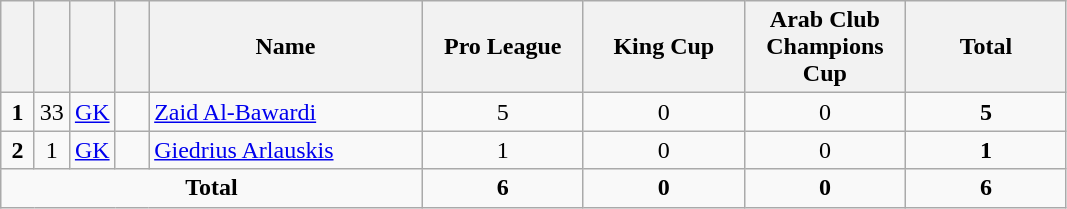<table class="wikitable" style="text-align:center">
<tr>
<th width=15></th>
<th width=15></th>
<th width=15></th>
<th width=15></th>
<th width=175>Name</th>
<th width=100>Pro League</th>
<th width=100>King Cup</th>
<th width=100>Arab Club Champions Cup</th>
<th width=100>Total</th>
</tr>
<tr>
<td><strong>1</strong></td>
<td>33</td>
<td><a href='#'>GK</a></td>
<td></td>
<td align=left><a href='#'>Zaid Al-Bawardi</a></td>
<td>5</td>
<td>0</td>
<td>0</td>
<td><strong>5</strong></td>
</tr>
<tr>
<td><strong>2</strong></td>
<td>1</td>
<td><a href='#'>GK</a></td>
<td></td>
<td align=left><a href='#'>Giedrius Arlauskis</a></td>
<td>1</td>
<td>0</td>
<td>0</td>
<td><strong>1</strong></td>
</tr>
<tr>
<td colspan=5><strong>Total</strong></td>
<td><strong>6</strong></td>
<td><strong>0</strong></td>
<td><strong>0</strong></td>
<td><strong>6</strong></td>
</tr>
</table>
